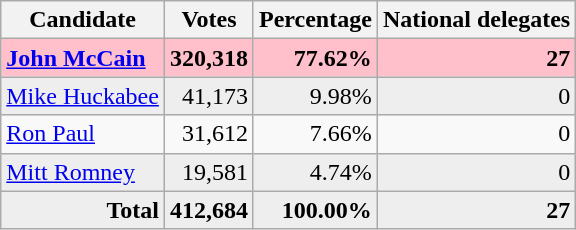<table class="wikitable" style="text-align:right;">
<tr>
<th>Candidate</th>
<th>Votes</th>
<th>Percentage</th>
<th>National delegates</th>
</tr>
<tr style="background:pink;">
<td style="text-align:left;"><strong><a href='#'>John McCain</a></strong></td>
<td><strong>320,318</strong></td>
<td><strong>77.62%</strong></td>
<td><strong>27</strong></td>
</tr>
<tr style="background:#eee;">
<td style="text-align:left;"><a href='#'>Mike Huckabee</a></td>
<td>41,173</td>
<td>9.98%</td>
<td>0</td>
</tr>
<tr>
<td style="text-align:left;"><a href='#'>Ron Paul</a></td>
<td>31,612</td>
<td>7.66%</td>
<td>0</td>
</tr>
<tr style="background:#eee;">
<td style="text-align:left;"><a href='#'>Mitt Romney</a></td>
<td>19,581</td>
<td>4.74%</td>
<td>0</td>
</tr>
<tr style="background:#eee;">
<td><strong>Total</strong></td>
<td><strong>412,684</strong></td>
<td><strong>100.00%</strong></td>
<td><strong>27</strong></td>
</tr>
</table>
